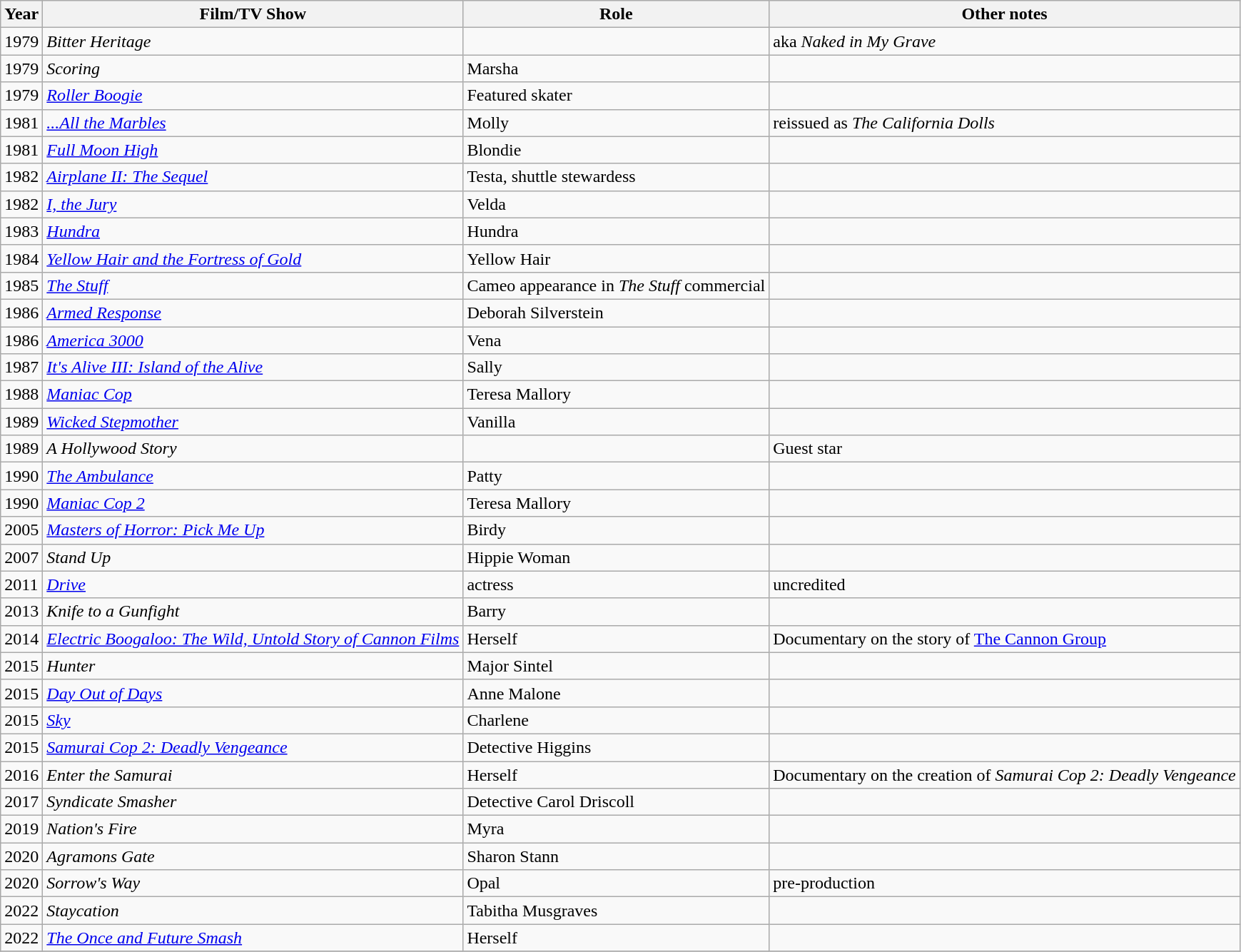<table class="wikitable">
<tr>
<th>Year</th>
<th>Film/TV Show</th>
<th>Role</th>
<th>Other notes</th>
</tr>
<tr>
<td>1979</td>
<td><em>Bitter Heritage</em></td>
<td></td>
<td>aka <em>Naked in My Grave</em></td>
</tr>
<tr>
<td>1979</td>
<td><em>Scoring</em></td>
<td>Marsha</td>
<td></td>
</tr>
<tr>
<td>1979</td>
<td><em><a href='#'>Roller Boogie</a></em></td>
<td>Featured skater</td>
<td></td>
</tr>
<tr>
<td>1981</td>
<td><em><a href='#'>...All the Marbles</a></em></td>
<td>Molly</td>
<td>reissued as <em>The California Dolls</em></td>
</tr>
<tr>
<td>1981</td>
<td><em><a href='#'>Full Moon High</a></em></td>
<td>Blondie</td>
<td></td>
</tr>
<tr>
<td>1982</td>
<td><em><a href='#'>Airplane II: The Sequel</a></em></td>
<td>Testa, shuttle stewardess</td>
<td></td>
</tr>
<tr>
<td>1982</td>
<td><em><a href='#'>I, the Jury</a></em></td>
<td>Velda</td>
<td></td>
</tr>
<tr>
<td>1983</td>
<td><em><a href='#'>Hundra</a></em></td>
<td>Hundra</td>
<td></td>
</tr>
<tr>
<td>1984</td>
<td><em><a href='#'>Yellow Hair and the Fortress of Gold</a></em></td>
<td>Yellow Hair</td>
<td></td>
</tr>
<tr>
<td>1985</td>
<td><em><a href='#'>The Stuff</a></em></td>
<td>Cameo appearance in <em>The Stuff</em> commercial</td>
<td></td>
</tr>
<tr>
<td>1986</td>
<td><em><a href='#'>Armed Response</a></em></td>
<td>Deborah Silverstein</td>
<td></td>
</tr>
<tr>
<td>1986</td>
<td><em><a href='#'>America 3000</a></em></td>
<td>Vena</td>
<td></td>
</tr>
<tr>
<td>1987</td>
<td><em><a href='#'>It's Alive III: Island of the Alive</a></em></td>
<td>Sally</td>
<td></td>
</tr>
<tr>
<td>1988</td>
<td><em><a href='#'>Maniac Cop</a></em></td>
<td>Teresa Mallory</td>
<td></td>
</tr>
<tr>
<td>1989</td>
<td><em><a href='#'>Wicked Stepmother</a></em></td>
<td>Vanilla</td>
<td></td>
</tr>
<tr>
<td>1989</td>
<td><em>A Hollywood Story</em></td>
<td></td>
<td>Guest star</td>
</tr>
<tr>
<td>1990</td>
<td><em><a href='#'>The Ambulance</a></em></td>
<td>Patty</td>
<td></td>
</tr>
<tr>
<td>1990</td>
<td><em><a href='#'>Maniac Cop 2</a></em></td>
<td>Teresa Mallory</td>
<td></td>
</tr>
<tr>
<td>2005</td>
<td><em><a href='#'>Masters of Horror: Pick Me Up</a></em></td>
<td>Birdy</td>
<td></td>
</tr>
<tr>
<td>2007</td>
<td><em>Stand Up</em></td>
<td>Hippie Woman</td>
<td></td>
</tr>
<tr>
<td>2011</td>
<td><em><a href='#'>Drive</a></em></td>
<td>actress</td>
<td>uncredited</td>
</tr>
<tr>
<td>2013</td>
<td><em>Knife to a Gunfight</em></td>
<td>Barry</td>
<td></td>
</tr>
<tr>
<td>2014</td>
<td><em><a href='#'>Electric Boogaloo: The Wild, Untold Story of Cannon Films</a></em></td>
<td>Herself</td>
<td>Documentary on the story of <a href='#'>The Cannon Group</a></td>
</tr>
<tr>
<td>2015</td>
<td><em>Hunter</em></td>
<td>Major Sintel</td>
<td></td>
</tr>
<tr>
<td>2015</td>
<td><em><a href='#'>Day Out of Days</a></em></td>
<td>Anne Malone</td>
<td></td>
</tr>
<tr>
<td>2015</td>
<td><em><a href='#'>Sky</a></em></td>
<td>Charlene</td>
<td></td>
</tr>
<tr>
<td>2015</td>
<td><em><a href='#'>Samurai Cop 2: Deadly Vengeance</a></em></td>
<td>Detective Higgins</td>
<td></td>
</tr>
<tr>
<td>2016</td>
<td><em>Enter the Samurai</em></td>
<td>Herself</td>
<td>Documentary on the creation of <em>Samurai Cop 2: Deadly Vengeance</em></td>
</tr>
<tr>
<td>2017</td>
<td><em>Syndicate Smasher</em></td>
<td>Detective Carol Driscoll</td>
<td></td>
</tr>
<tr>
<td>2019</td>
<td><em>Nation's Fire</em></td>
<td>Myra</td>
<td></td>
</tr>
<tr>
<td>2020</td>
<td><em>Agramons Gate</em></td>
<td>Sharon Stann</td>
<td></td>
</tr>
<tr>
<td>2020</td>
<td><em>Sorrow's Way</em></td>
<td>Opal</td>
<td>pre-production</td>
</tr>
<tr>
<td>2022</td>
<td><em>Staycation</em></td>
<td>Tabitha Musgraves</td>
<td></td>
</tr>
<tr>
<td>2022</td>
<td><em><a href='#'>The Once and Future Smash</a></em></td>
<td>Herself</td>
<td></td>
</tr>
<tr>
</tr>
</table>
